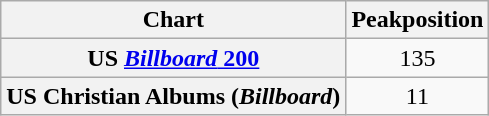<table class="wikitable plainrowheaders" style="text-align:center;">
<tr>
<th>Chart</th>
<th>Peakposition</th>
</tr>
<tr>
<th scope="row">US <a href='#'><em>Billboard</em> 200</a></th>
<td>135</td>
</tr>
<tr>
<th scope="row">US Christian Albums (<em>Billboard</em>)</th>
<td>11</td>
</tr>
</table>
